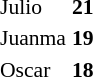<table style="font-size: 90%; border-collapse:collapse" border=0 cellspacing=0 cellpadding=2>
<tr bgcolor=#DCDCDC>
</tr>
<tr>
<td>Julio</td>
<td Alhaurino><strong>21</strong></td>
</tr>
<tr>
<td>Juanma</td>
<td Vera><strong>19</strong></td>
</tr>
<tr>
<td>Oscar</td>
<td Antequera><strong>18</strong></td>
</tr>
</table>
